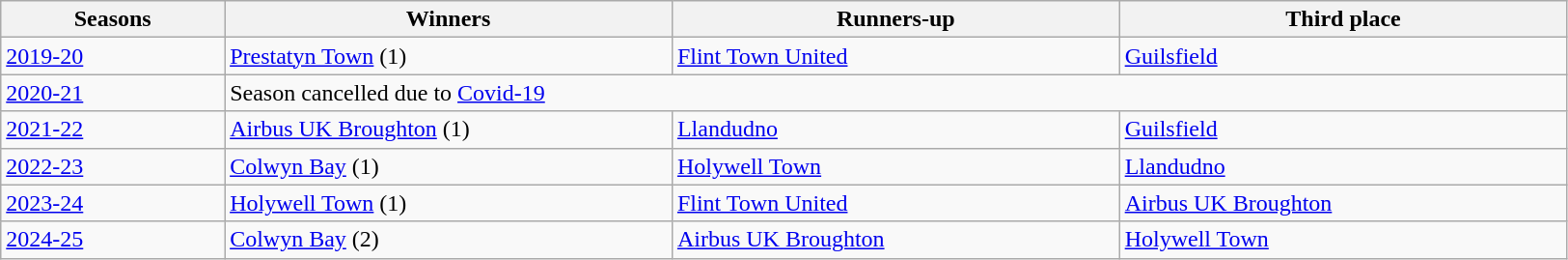<table class="wikitable">
<tr>
<th style="width:8%;">Seasons</th>
<th style="width:16%;">Winners</th>
<th style="width:16%;">Runners-up</th>
<th style="width:16%;">Third place</th>
</tr>
<tr>
<td align=centre><a href='#'>2019-20</a></td>
<td><a href='#'>Prestatyn Town</a> (1)</td>
<td><a href='#'>Flint Town United</a></td>
<td><a href='#'>Guilsfield</a></td>
</tr>
<tr>
<td><a href='#'>2020-21</a></td>
<td colspan="3"align="centre">Season cancelled due to <a href='#'>Covid-19</a></td>
</tr>
<tr>
<td align=centre><a href='#'>2021-22</a></td>
<td><a href='#'>Airbus UK Broughton</a> (1)</td>
<td><a href='#'>Llandudno</a></td>
<td><a href='#'>Guilsfield</a></td>
</tr>
<tr>
<td align=centre><a href='#'>2022-23</a></td>
<td><a href='#'>Colwyn Bay</a> (1)</td>
<td><a href='#'>Holywell Town</a></td>
<td><a href='#'>Llandudno</a></td>
</tr>
<tr>
<td align=centre><a href='#'>2023-24</a></td>
<td><a href='#'>Holywell Town</a> (1)</td>
<td><a href='#'>Flint Town United</a></td>
<td><a href='#'>Airbus UK Broughton</a></td>
</tr>
<tr>
<td align=centre><a href='#'>2024-25</a></td>
<td><a href='#'>Colwyn Bay</a> (2)</td>
<td><a href='#'>Airbus UK Broughton</a></td>
<td><a href='#'>Holywell Town</a></td>
</tr>
</table>
